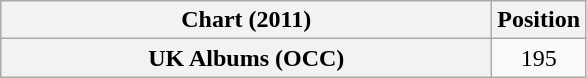<table class="wikitable sortable plainrowheaders" style="text-align:center">
<tr>
<th scope="col" style="width:20em;">Chart (2011)</th>
<th scope="col">Position</th>
</tr>
<tr>
<th scope="row">UK Albums (OCC)</th>
<td>195</td>
</tr>
</table>
